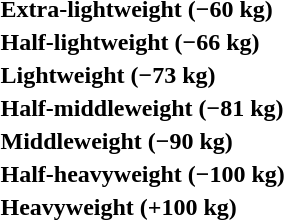<table>
<tr>
<th rowspan=2 style="text-align:left;">Extra-lightweight (−60 kg)</th>
<td rowspan=2></td>
<td rowspan=2></td>
<td></td>
</tr>
<tr>
<td></td>
</tr>
<tr>
<th rowspan=2 style="text-align:left;">Half-lightweight (−66 kg)</th>
<td rowspan=2></td>
<td rowspan=2></td>
<td></td>
</tr>
<tr>
<td></td>
</tr>
<tr>
<th rowspan=2 style="text-align:left;">Lightweight (−73 kg)</th>
<td rowspan=2></td>
<td rowspan=2></td>
<td></td>
</tr>
<tr>
<td></td>
</tr>
<tr>
<th rowspan=2 style="text-align:left;">Half-middleweight (−81 kg)</th>
<td rowspan=2></td>
<td rowspan=2></td>
<td></td>
</tr>
<tr>
<td></td>
</tr>
<tr>
<th rowspan=2 style="text-align:left;">Middleweight (−90 kg)</th>
<td rowspan=2></td>
<td rowspan=2></td>
<td></td>
</tr>
<tr>
<td></td>
</tr>
<tr>
<th rowspan=2 style="text-align:left;">Half-heavyweight (−100 kg)</th>
<td rowspan=2></td>
<td rowspan=2></td>
<td></td>
</tr>
<tr>
<td></td>
</tr>
<tr>
<th rowspan=2 style="text-align:left;">Heavyweight (+100 kg)</th>
<td rowspan=2></td>
<td rowspan=2></td>
<td></td>
</tr>
<tr>
<td></td>
</tr>
</table>
